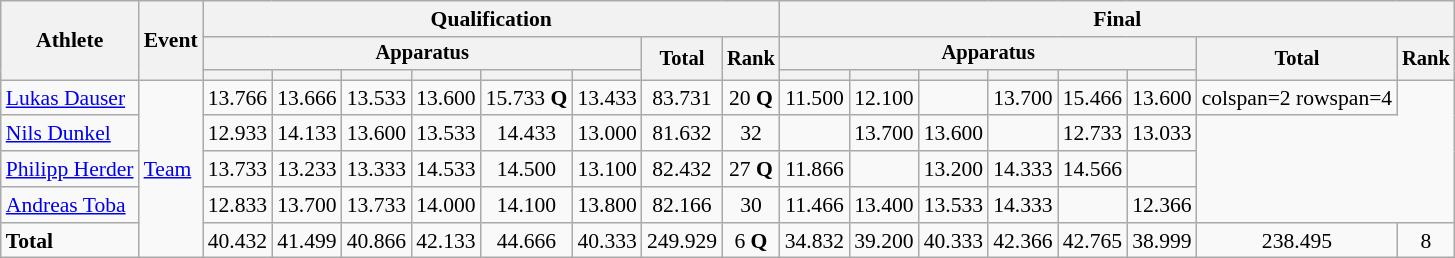<table class="wikitable" style="font-size:90%">
<tr>
<th rowspan=3>Athlete</th>
<th rowspan=3>Event</th>
<th colspan =8>Qualification</th>
<th colspan =8>Final</th>
</tr>
<tr style="font-size:95%">
<th colspan=6>Apparatus</th>
<th rowspan=2>Total</th>
<th rowspan=2>Rank</th>
<th colspan=6>Apparatus</th>
<th rowspan=2>Total</th>
<th rowspan=2>Rank</th>
</tr>
<tr style="font-size:95%">
<th></th>
<th></th>
<th></th>
<th></th>
<th></th>
<th></th>
<th></th>
<th></th>
<th></th>
<th></th>
<th></th>
<th></th>
</tr>
<tr align=center>
<td align=left><a href='#'>Lukas Dauser</a></td>
<td align=left rowspan=5><a href='#'>Team</a></td>
<td>13.766</td>
<td>13.666</td>
<td>13.533</td>
<td>13.600</td>
<td>15.733 <strong>Q</strong></td>
<td>13.433</td>
<td>83.731</td>
<td>20 <strong>Q</strong></td>
<td>11.500</td>
<td>12.100</td>
<td></td>
<td>13.700</td>
<td>15.466</td>
<td>13.600</td>
<td>colspan=2 rowspan=4 </td>
</tr>
<tr align=center>
<td align=left><a href='#'>Nils Dunkel</a></td>
<td>12.933</td>
<td>14.133</td>
<td>13.600</td>
<td>13.533</td>
<td>14.433</td>
<td>13.000</td>
<td>81.632</td>
<td>32</td>
<td></td>
<td>13.700</td>
<td>13.600</td>
<td></td>
<td>12.733</td>
<td>13.033</td>
</tr>
<tr align=center>
<td align=left><a href='#'>Philipp Herder</a></td>
<td>13.733</td>
<td>13.233</td>
<td>13.333</td>
<td>14.533</td>
<td>14.500</td>
<td>13.100</td>
<td>82.432</td>
<td>27 <strong>Q</strong></td>
<td>11.866</td>
<td></td>
<td>13.200</td>
<td>14.333</td>
<td>14.566</td>
<td></td>
</tr>
<tr align=center>
<td align=left><a href='#'>Andreas Toba</a></td>
<td>12.833</td>
<td>13.700</td>
<td>13.733</td>
<td>14.000</td>
<td>14.100</td>
<td>13.800</td>
<td>82.166</td>
<td>30</td>
<td>11.466</td>
<td>13.400</td>
<td>13.533</td>
<td>14.333</td>
<td></td>
<td>12.366</td>
</tr>
<tr align=center>
<td align=left><strong>Total</strong></td>
<td>40.432</td>
<td>41.499</td>
<td>40.866</td>
<td>42.133</td>
<td>44.666</td>
<td>40.333</td>
<td>249.929</td>
<td>6 <strong>Q</strong></td>
<td>34.832</td>
<td>39.200</td>
<td>40.333</td>
<td>42.366</td>
<td>42.765</td>
<td>38.999</td>
<td>238.495</td>
<td>8</td>
</tr>
</table>
